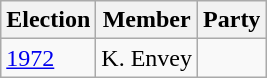<table class="wikitable sortable">
<tr>
<th>Election</th>
<th>Member</th>
<th colspan=2>Party</th>
</tr>
<tr>
<td><a href='#'>1972</a></td>
<td>K. Envey</td>
<td></td>
</tr>
</table>
